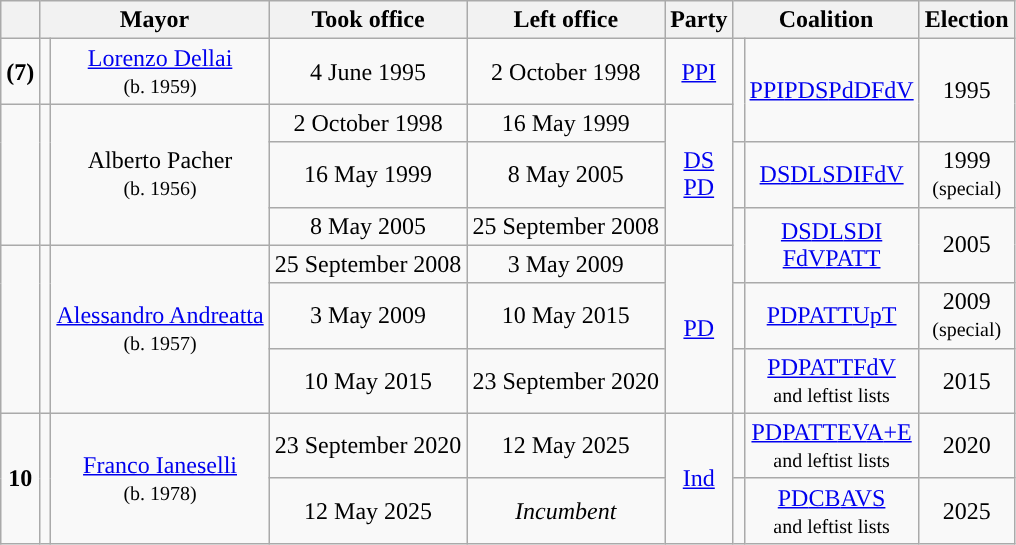<table class="wikitable" style="text-align: center;">
<tr>
<th><br></th>
<th colspan="2">Mayor</th>
<th>Took office</th>
<th>Left office</th>
<th>Party</th>
<th colspan="2">Coalition</th>
<th>Election</th>
</tr>
<tr>
<td style="background: "><strong>(7)</strong></td>
<td></td>
<td><a href='#'>Lorenzo Dellai</a><br><small>(b. 1959)</small></td>
<td>4 June 1995</td>
<td>2 October 1998</td>
<td><a href='#'>PPI</a></td>
<td rowspan=2 style="background: "></td>
<td rowspan=2><a href='#'>PPI</a><a href='#'>PDS</a><a href='#'>PdD</a><a href='#'>FdV</a></td>
<td rowspan=2>1995</td>
</tr>
<tr>
<td rowspan=3 style="background: "><strong></strong></td>
<td rowspan=3></td>
<td rowspan=3>Alberto Pacher<br><small>(b. 1956)</small></td>
<td>2 October 1998</td>
<td>16 May 1999</td>
<td rowspan=3><a href='#'>DS</a><br><a href='#'>PD</a></td>
</tr>
<tr>
<td>16 May 1999</td>
<td>8 May 2005</td>
<td style="background: "></td>
<td><a href='#'>DS</a><a href='#'>DL</a><a href='#'>SDI</a><a href='#'>FdV</a></td>
<td>1999<br><small>(special)</small></td>
</tr>
<tr>
<td>8 May 2005</td>
<td>25 September 2008</td>
<td rowspan=2 style="background: "></td>
<td rowspan=2><a href='#'>DS</a><a href='#'>DL</a><a href='#'>SDI</a><br><a href='#'>FdV</a><a href='#'>PATT</a></td>
<td rowspan=2>2005</td>
</tr>
<tr>
<td rowspan=3 style="background: "><strong></strong></td>
<td rowspan=3></td>
<td rowspan=3><a href='#'>Alessandro Andreatta</a><br><small>(b. 1957)</small></td>
<td>25 September 2008</td>
<td>3 May 2009</td>
<td rowspan=3><a href='#'>PD</a></td>
</tr>
<tr>
<td>3 May 2009</td>
<td>10 May 2015</td>
<td style="background: "></td>
<td><a href='#'>PD</a><a href='#'>PATT</a><a href='#'>UpT</a></td>
<td>2009<br><small>(special)</small></td>
</tr>
<tr>
<td>10 May 2015</td>
<td>23 September 2020</td>
<td style="background: "></td>
<td><a href='#'>PD</a><a href='#'>PATT</a><a href='#'>FdV</a><br><small>and leftist lists</small></td>
<td>2015</td>
</tr>
<tr>
<td rowspan=2 style="background: "><strong>10</strong></td>
<td rowspan=2></td>
<td rowspan=2><a href='#'>Franco Ianeselli</a><br><small>(b. 1978)</small></td>
<td>23 September 2020</td>
<td>12 May 2025</td>
<td rowspan=2><a href='#'>Ind</a></td>
<td style="background: "></td>
<td><a href='#'>PD</a><a href='#'>PATT</a><a href='#'>EV</a><a href='#'>A</a><a href='#'>+E</a><br><small>and leftist lists</small></td>
<td>2020</td>
</tr>
<tr>
<td>12 May 2025</td>
<td><em>Incumbent</em></td>
<td style="background: "></td>
<td><a href='#'>PD</a><a href='#'>CB</a><a href='#'>AVS</a><br><small>and leftist lists</small></td>
<td>2025</td>
</tr>
</table>
